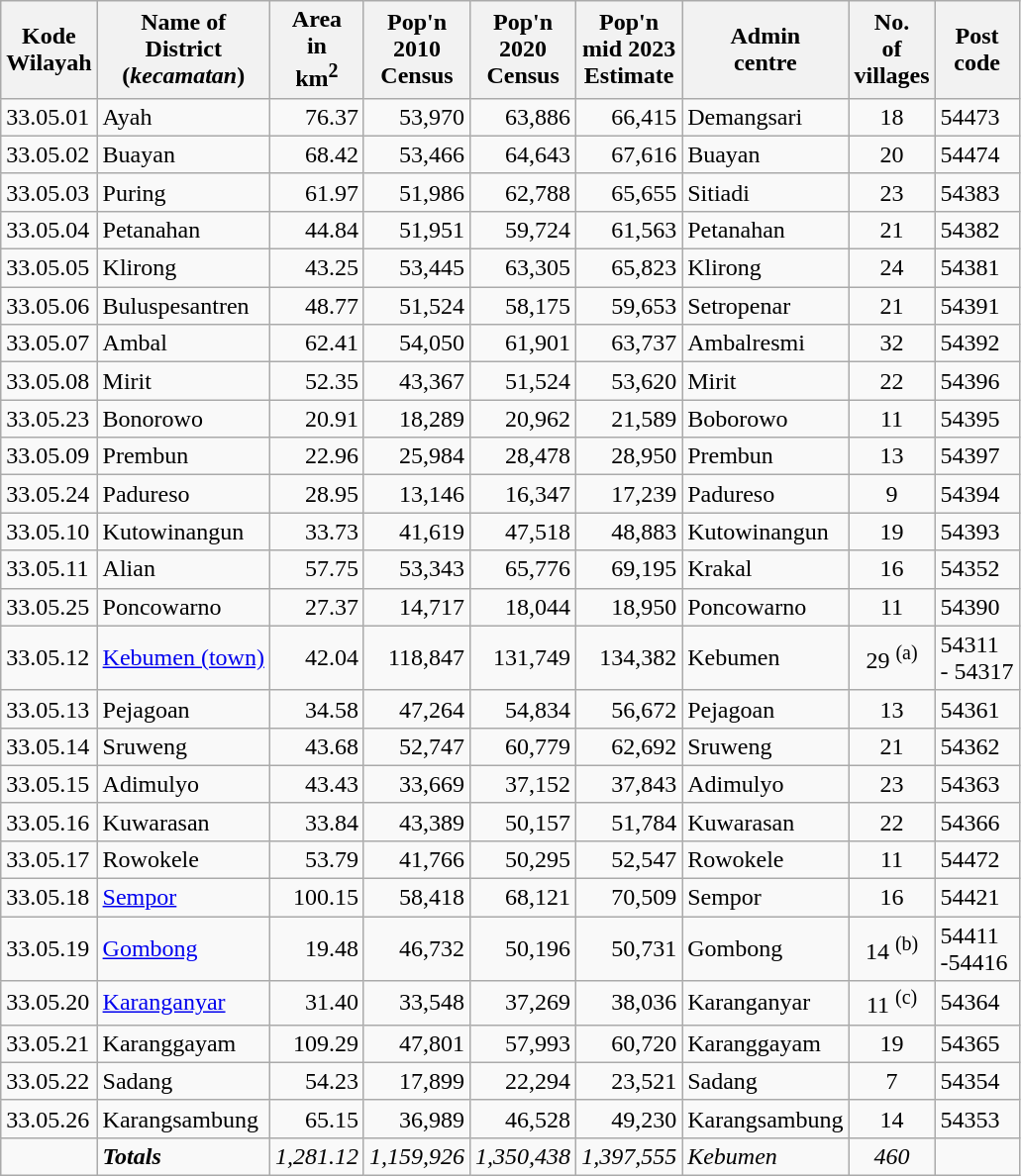<table class="wikitable">
<tr>
<th>Kode <br>Wilayah</th>
<th>Name of <br>District<br>(<em>kecamatan</em>)</th>
<th>Area <br>in <br>km<sup>2</sup></th>
<th>Pop'n <br>2010<br>Census</th>
<th>Pop'n <br>2020<br>Census</th>
<th>Pop'n <br>mid 2023<br>Estimate</th>
<th>Admin<br>centre</th>
<th>No. <br>of<br>villages</th>
<th>Post<br>code</th>
</tr>
<tr>
<td>33.05.01</td>
<td>Ayah</td>
<td align="right">76.37</td>
<td align="right">53,970</td>
<td align="right">63,886</td>
<td align="right">66,415</td>
<td>Demangsari</td>
<td align="center">18</td>
<td>54473</td>
</tr>
<tr>
<td>33.05.02</td>
<td>Buayan</td>
<td align="right">68.42</td>
<td align="right">53,466</td>
<td align="right">64,643</td>
<td align="right">67,616</td>
<td>Buayan</td>
<td align="center">20</td>
<td>54474</td>
</tr>
<tr>
<td>33.05.03</td>
<td>Puring</td>
<td align="right">61.97</td>
<td align="right">51,986</td>
<td align="right">62,788</td>
<td align="right">65,655</td>
<td>Sitiadi</td>
<td align="center">23</td>
<td>54383</td>
</tr>
<tr>
<td>33.05.04</td>
<td>Petanahan</td>
<td align="right">44.84</td>
<td align="right">51,951</td>
<td align="right">59,724</td>
<td align="right">61,563</td>
<td>Petanahan</td>
<td align="center">21</td>
<td>54382</td>
</tr>
<tr>
<td>33.05.05</td>
<td>Klirong</td>
<td align="right">43.25</td>
<td align="right">53,445</td>
<td align="right">63,305</td>
<td align="right">65,823</td>
<td>Klirong</td>
<td align="center">24</td>
<td>54381</td>
</tr>
<tr>
<td>33.05.06</td>
<td>Buluspesantren</td>
<td align="right">48.77</td>
<td align="right">51,524</td>
<td align="right">58,175</td>
<td align="right">59,653</td>
<td>Setropenar</td>
<td align="center">21</td>
<td>54391</td>
</tr>
<tr>
<td>33.05.07</td>
<td>Ambal</td>
<td align="right">62.41</td>
<td align="right">54,050</td>
<td align="right">61,901</td>
<td align="right">63,737</td>
<td>Ambalresmi</td>
<td align="center">32</td>
<td>54392</td>
</tr>
<tr>
<td>33.05.08</td>
<td>Mirit</td>
<td align="right">52.35</td>
<td align="right">43,367</td>
<td align="right">51,524</td>
<td align="right">53,620</td>
<td>Mirit</td>
<td align="center">22</td>
<td>54396</td>
</tr>
<tr>
<td>33.05.23</td>
<td>Bonorowo</td>
<td align="right">20.91</td>
<td align="right">18,289</td>
<td align="right">20,962</td>
<td align="right">21,589</td>
<td>Boborowo</td>
<td align="center">11</td>
<td>54395</td>
</tr>
<tr>
<td>33.05.09</td>
<td>Prembun</td>
<td align="right">22.96</td>
<td align="right">25,984</td>
<td align="right">28,478</td>
<td align="right">28,950</td>
<td>Prembun</td>
<td align="center">13</td>
<td>54397</td>
</tr>
<tr>
<td>33.05.24</td>
<td>Padureso</td>
<td align="right">28.95</td>
<td align="right">13,146</td>
<td align="right">16,347</td>
<td align="right">17,239</td>
<td>Padureso</td>
<td align="center">9</td>
<td>54394</td>
</tr>
<tr>
<td>33.05.10</td>
<td>Kutowinangun</td>
<td align="right">33.73</td>
<td align="right">41,619</td>
<td align="right">47,518</td>
<td align="right">48,883</td>
<td>Kutowinangun</td>
<td align="center">19</td>
<td>54393</td>
</tr>
<tr>
<td>33.05.11</td>
<td>Alian</td>
<td align="right">57.75</td>
<td align="right">53,343</td>
<td align="right">65,776</td>
<td align="right">69,195</td>
<td>Krakal</td>
<td align="center">16</td>
<td>54352</td>
</tr>
<tr>
<td>33.05.25</td>
<td>Poncowarno</td>
<td align="right">27.37</td>
<td align="right">14,717</td>
<td align="right">18,044</td>
<td align="right">18,950</td>
<td>Poncowarno</td>
<td align="center">11</td>
<td>54390</td>
</tr>
<tr>
<td>33.05.12</td>
<td><a href='#'>Kebumen (town)</a></td>
<td align="right">42.04</td>
<td align="right">118,847</td>
<td align="right">131,749</td>
<td align="right">134,382</td>
<td>Kebumen</td>
<td align="center">29 <sup>(a)</sup></td>
<td>54311<br>- 54317</td>
</tr>
<tr>
<td>33.05.13</td>
<td>Pejagoan</td>
<td align="right">34.58</td>
<td align="right">47,264</td>
<td align="right">54,834</td>
<td align="right">56,672</td>
<td>Pejagoan</td>
<td align="center">13</td>
<td>54361</td>
</tr>
<tr>
<td>33.05.14</td>
<td>Sruweng</td>
<td align="right">43.68</td>
<td align="right">52,747</td>
<td align="right">60,779</td>
<td align="right">62,692</td>
<td>Sruweng</td>
<td align="center">21</td>
<td>54362</td>
</tr>
<tr>
<td>33.05.15</td>
<td>Adimulyo</td>
<td align="right">43.43</td>
<td align="right">33,669</td>
<td align="right">37,152</td>
<td align="right">37,843</td>
<td>Adimulyo</td>
<td align="center">23</td>
<td>54363</td>
</tr>
<tr>
<td>33.05.16</td>
<td>Kuwarasan</td>
<td align="right">33.84</td>
<td align="right">43,389</td>
<td align="right">50,157</td>
<td align="right">51,784</td>
<td>Kuwarasan</td>
<td align="center">22</td>
<td>54366</td>
</tr>
<tr>
<td>33.05.17</td>
<td>Rowokele</td>
<td align="right">53.79</td>
<td align="right">41,766</td>
<td align="right">50,295</td>
<td align="right">52,547</td>
<td>Rowokele</td>
<td align="center">11</td>
<td>54472</td>
</tr>
<tr>
<td>33.05.18</td>
<td><a href='#'>Sempor</a></td>
<td align="right">100.15</td>
<td align="right">58,418</td>
<td align="right">68,121</td>
<td align="right">70,509</td>
<td>Sempor</td>
<td align="center">16</td>
<td>54421</td>
</tr>
<tr>
<td>33.05.19</td>
<td><a href='#'>Gombong</a></td>
<td align="right">19.48</td>
<td align="right">46,732</td>
<td align="right">50,196</td>
<td align="right">50,731</td>
<td>Gombong</td>
<td align="center">14 <sup>(b)</sup></td>
<td>54411<br>-54416</td>
</tr>
<tr>
<td>33.05.20</td>
<td><a href='#'>Karanganyar</a></td>
<td align="right">31.40</td>
<td align="right">33,548</td>
<td align="right">37,269</td>
<td align="right">38,036</td>
<td>Karanganyar</td>
<td align="center">11 <sup>(c)</sup></td>
<td>54364</td>
</tr>
<tr>
<td>33.05.21</td>
<td>Karanggayam</td>
<td align="right">109.29</td>
<td align="right">47,801</td>
<td align="right">57,993</td>
<td align="right">60,720</td>
<td>Karanggayam</td>
<td align="center">19</td>
<td>54365</td>
</tr>
<tr>
<td>33.05.22</td>
<td>Sadang</td>
<td align="right">54.23</td>
<td align="right">17,899</td>
<td align="right">22,294</td>
<td align="right">23,521</td>
<td>Sadang</td>
<td align="center">7</td>
<td>54354</td>
</tr>
<tr>
<td>33.05.26</td>
<td>Karangsambung</td>
<td align="right">65.15</td>
<td align="right">36,989</td>
<td align="right">46,528</td>
<td align="right">49,230</td>
<td>Karangsambung</td>
<td align="center">14</td>
<td>54353</td>
</tr>
<tr>
<td></td>
<td><strong><em>Totals</em></strong></td>
<td align="right"><em>1,281.12</em></td>
<td align="right"><em>1,159,926</em></td>
<td align="right"><em>1,350,438</em></td>
<td align="right"><em>1,397,555</em></td>
<td><em>Kebumen</em></td>
<td align="center"><em>460</em></td>
<td></td>
</tr>
</table>
